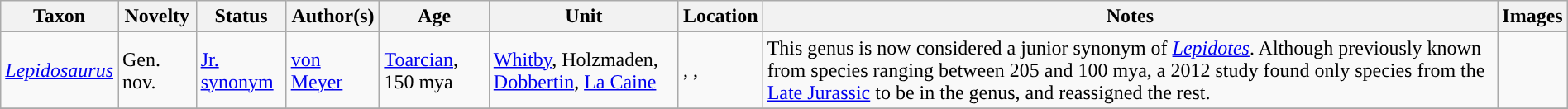<table class="wikitable sortable" align="center" width="100%">
<tr>
<th>Taxon</th>
<th>Novelty</th>
<th>Status</th>
<th>Author(s)</th>
<th>Age</th>
<th>Unit</th>
<th>Location</th>
<th>Notes</th>
<th>Images</th>
</tr>
<tr>
<td><em><a href='#'>Lepidosaurus</a></em></td>
<td>Gen. nov.</td>
<td><a href='#'>Jr. synonym</a></td>
<td><a href='#'>von Meyer</a></td>
<td><a href='#'>Toarcian</a>, 150 mya</td>
<td><a href='#'>Whitby</a>, Holzmaden, <a href='#'>Dobbertin</a>, <a href='#'>La Caine</a></td>
<td>, , </td>
<td>This genus is now considered a junior synonym of <em><a href='#'>Lepidotes</a></em>. Although previously known from species ranging between 205 and 100 mya, a 2012 study found only species from the <a href='#'>Late Jurassic</a> to be in the genus, and reassigned the rest.</td>
<td></td>
</tr>
<tr>
</tr>
</table>
